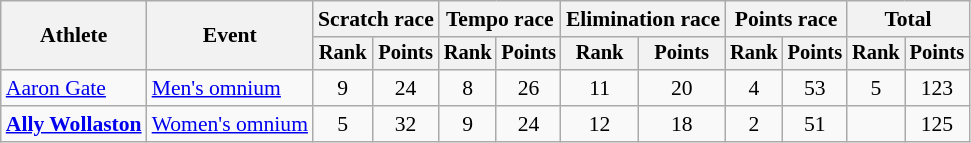<table class=wikitable style=font-size:90%;text-align:center>
<tr>
<th rowspan=2>Athlete</th>
<th rowspan=2>Event</th>
<th colspan=2>Scratch race</th>
<th colspan=2>Tempo race</th>
<th colspan=2>Elimination race</th>
<th colspan=2>Points race</th>
<th colspan=2>Total</th>
</tr>
<tr style=font-size:95%>
<th>Rank</th>
<th>Points</th>
<th>Rank</th>
<th>Points</th>
<th>Rank</th>
<th>Points</th>
<th>Rank</th>
<th>Points</th>
<th>Rank</th>
<th>Points</th>
</tr>
<tr>
<td align=left><a href='#'>Aaron Gate</a></td>
<td align=left><a href='#'>Men's omnium</a></td>
<td>9</td>
<td>24</td>
<td>8</td>
<td>26</td>
<td>11</td>
<td>20</td>
<td>4</td>
<td>53</td>
<td>5</td>
<td>123</td>
</tr>
<tr>
<td align=left><strong><a href='#'>Ally Wollaston</a></strong></td>
<td align=left><a href='#'>Women's omnium</a></td>
<td>5</td>
<td>32</td>
<td>9</td>
<td>24</td>
<td>12</td>
<td>18</td>
<td>2</td>
<td>51</td>
<td></td>
<td>125</td>
</tr>
</table>
